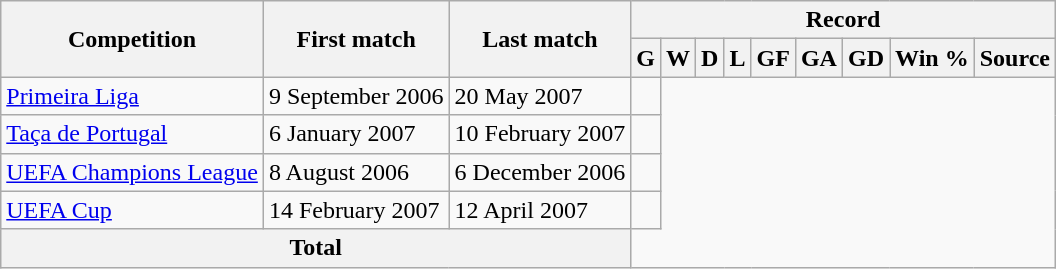<table class="wikitable" style="text-align: center">
<tr>
<th rowspan="2">Competition</th>
<th rowspan="2">First match</th>
<th rowspan="2">Last match</th>
<th colspan="9">Record</th>
</tr>
<tr>
<th>G</th>
<th>W</th>
<th>D</th>
<th>L</th>
<th>GF</th>
<th>GA</th>
<th>GD</th>
<th>Win %</th>
<th>Source</th>
</tr>
<tr>
<td align=left><a href='#'>Primeira Liga</a></td>
<td align=left>9 September 2006</td>
<td align=left>20 May 2007<br></td>
<td align=left></td>
</tr>
<tr>
<td align=left><a href='#'>Taça de Portugal</a></td>
<td align=left>6 January 2007</td>
<td align=left>10 February 2007<br></td>
<td align=left></td>
</tr>
<tr>
<td align=left><a href='#'>UEFA Champions League</a></td>
<td align=left>8 August 2006</td>
<td align=left>6 December 2006<br></td>
<td align=left></td>
</tr>
<tr>
<td align=left><a href='#'>UEFA Cup</a></td>
<td align=left>14 February 2007</td>
<td align=left>12 April 2007<br></td>
<td align=left></td>
</tr>
<tr>
<th colspan="3">Total<br></th>
</tr>
</table>
